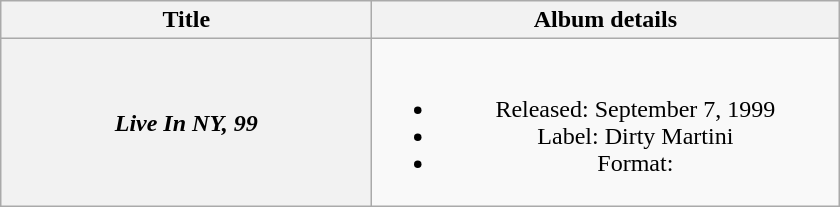<table class="wikitable plainrowheaders" style="text-align:center">
<tr>
<th scope="col" style="width:15em;">Title</th>
<th scope="col" style="width:19em;">Album details</th>
</tr>
<tr>
<th scope="row"><em>Live In NY, 99</em></th>
<td><br><ul><li>Released: September 7, 1999</li><li>Label: Dirty Martini</li><li>Format:</li></ul></td>
</tr>
</table>
